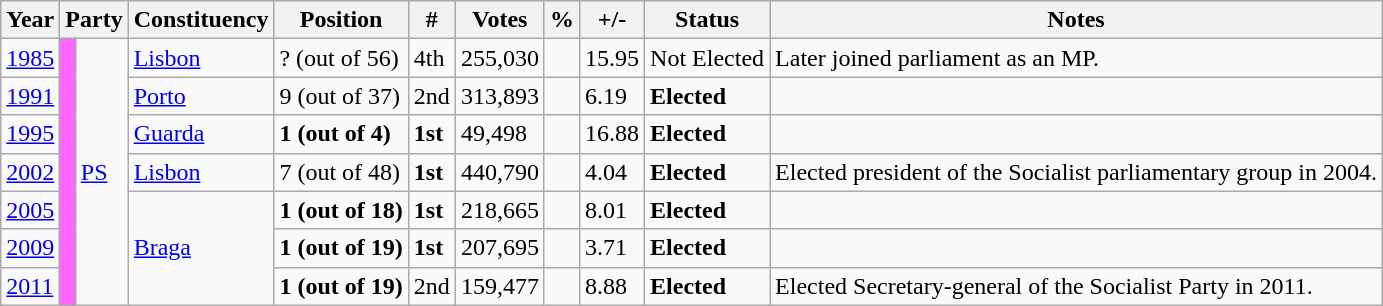<table class="wikitable">
<tr>
<th>Year</th>
<th colspan="2">Party</th>
<th>Constituency</th>
<th>Position</th>
<th>#</th>
<th>Votes</th>
<th>%</th>
<th>+/-</th>
<th>Status</th>
<th>Notes</th>
</tr>
<tr>
<td><a href='#'>1985</a></td>
<td rowspan="7" bgcolor="FF66FF"></td>
<td rowspan="7"><a href='#'>PS</a></td>
<td><a href='#'>Lisbon</a></td>
<td>? (out of 56)</td>
<td>4th</td>
<td>255,030</td>
<td></td>
<td>15.95</td>
<td>Not Elected</td>
<td>Later joined parliament as an MP.</td>
</tr>
<tr>
<td><a href='#'>1991</a></td>
<td><a href='#'>Porto</a></td>
<td>9 (out of 37)</td>
<td>2nd</td>
<td>313,893</td>
<td></td>
<td>6.19</td>
<td><strong>Elected</strong></td>
<td></td>
</tr>
<tr>
<td><a href='#'>1995</a></td>
<td><a href='#'>Guarda</a></td>
<td><strong>1 (out of 4)</strong></td>
<td><strong>1st</strong></td>
<td>49,498</td>
<td></td>
<td>16.88</td>
<td><strong>Elected</strong></td>
<td></td>
</tr>
<tr>
<td><a href='#'>2002</a></td>
<td><a href='#'>Lisbon</a></td>
<td>7 (out of 48)</td>
<td><strong>1st</strong></td>
<td>440,790</td>
<td></td>
<td>4.04</td>
<td><strong>Elected</strong></td>
<td>Elected president of the Socialist parliamentary group in 2004.</td>
</tr>
<tr>
<td><a href='#'>2005</a></td>
<td rowspan="3"><a href='#'>Braga</a></td>
<td><strong>1 (out of 18)</strong></td>
<td><strong>1st</strong></td>
<td>218,665</td>
<td></td>
<td>8.01</td>
<td><strong>Elected</strong></td>
<td></td>
</tr>
<tr>
<td><a href='#'>2009</a></td>
<td><strong>1 (out of 19)</strong></td>
<td><strong>1st</strong></td>
<td>207,695</td>
<td></td>
<td>3.71</td>
<td><strong>Elected</strong></td>
<td></td>
</tr>
<tr>
<td><a href='#'>2011</a></td>
<td><strong>1 (out of 19)</strong></td>
<td>2nd</td>
<td>159,477</td>
<td></td>
<td>8.88</td>
<td><strong>Elected</strong></td>
<td>Elected Secretary-general of the Socialist Party in 2011.</td>
</tr>
</table>
